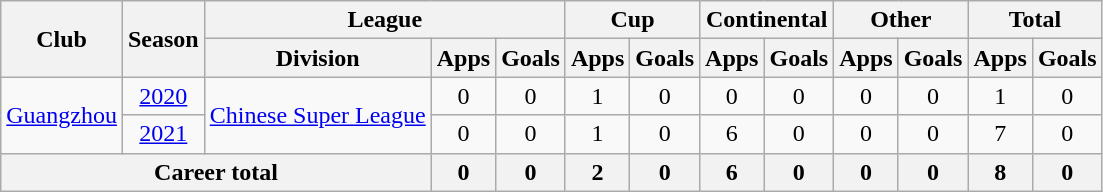<table class="wikitable" style="text-align: center">
<tr>
<th rowspan="2">Club</th>
<th rowspan="2">Season</th>
<th colspan="3">League</th>
<th colspan="2">Cup</th>
<th colspan="2">Continental</th>
<th colspan="2">Other</th>
<th colspan="2">Total</th>
</tr>
<tr>
<th>Division</th>
<th>Apps</th>
<th>Goals</th>
<th>Apps</th>
<th>Goals</th>
<th>Apps</th>
<th>Goals</th>
<th>Apps</th>
<th>Goals</th>
<th>Apps</th>
<th>Goals</th>
</tr>
<tr>
<td rowspan="2"><a href='#'>Guangzhou</a></td>
<td><a href='#'>2020</a></td>
<td rowspan="2"><a href='#'>Chinese Super League</a></td>
<td>0</td>
<td>0</td>
<td>1</td>
<td>0</td>
<td>0</td>
<td>0</td>
<td>0</td>
<td>0</td>
<td>1</td>
<td>0</td>
</tr>
<tr>
<td><a href='#'>2021</a></td>
<td>0</td>
<td>0</td>
<td>1</td>
<td>0</td>
<td>6</td>
<td>0</td>
<td>0</td>
<td>0</td>
<td>7</td>
<td>0</td>
</tr>
<tr>
<th colspan=3>Career total</th>
<th>0</th>
<th>0</th>
<th>2</th>
<th>0</th>
<th>6</th>
<th>0</th>
<th>0</th>
<th>0</th>
<th>8</th>
<th>0</th>
</tr>
</table>
